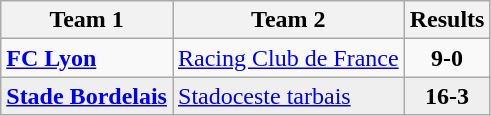<table class="wikitable">
<tr>
<th>Team 1</th>
<th>Team 2</th>
<th>Results</th>
</tr>
<tr>
<td><strong><a href='#'>FC Lyon</a></strong></td>
<td><a href='#'>Racing Club de France</a></td>
<td align="center"><strong>9-0</strong></td>
</tr>
<tr style="background:#EFEFEF">
<td><strong><a href='#'>Stade Bordelais</a></strong></td>
<td><a href='#'>Stadoceste tarbais</a></td>
<td align="center"><strong>16-3</strong></td>
</tr>
</table>
